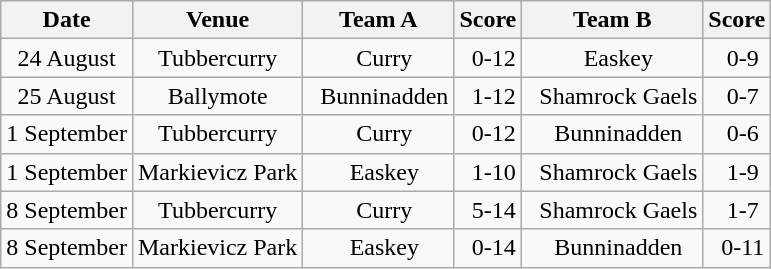<table class="wikitable">
<tr>
<th>Date</th>
<th>Venue</th>
<th>Team A</th>
<th>Score</th>
<th>Team B</th>
<th>Score</th>
</tr>
<tr align="center">
<td>24 August</td>
<td>Tubbercurry</td>
<td>  Curry</td>
<td>  0-12</td>
<td>  Easkey</td>
<td>  0-9</td>
</tr>
<tr align="center">
<td>25 August</td>
<td>Ballymote</td>
<td>  Bunninadden</td>
<td>  1-12</td>
<td>  Shamrock Gaels</td>
<td>  0-7</td>
</tr>
<tr align="center">
<td>1 September</td>
<td>Tubbercurry</td>
<td>  Curry</td>
<td>  0-12</td>
<td>  Bunninadden</td>
<td>  0-6</td>
</tr>
<tr align="center">
<td>1 September</td>
<td>Markievicz Park</td>
<td>  Easkey</td>
<td>  1-10</td>
<td>  Shamrock Gaels</td>
<td>  1-9</td>
</tr>
<tr align="center">
<td>8 September</td>
<td>Tubbercurry</td>
<td>  Curry</td>
<td>  5-14</td>
<td>  Shamrock Gaels</td>
<td>  1-7</td>
</tr>
<tr align="center">
<td>8 September</td>
<td>Markievicz Park</td>
<td>  Easkey</td>
<td>  0-14</td>
<td>  Bunninadden</td>
<td>  0-11</td>
</tr>
</table>
